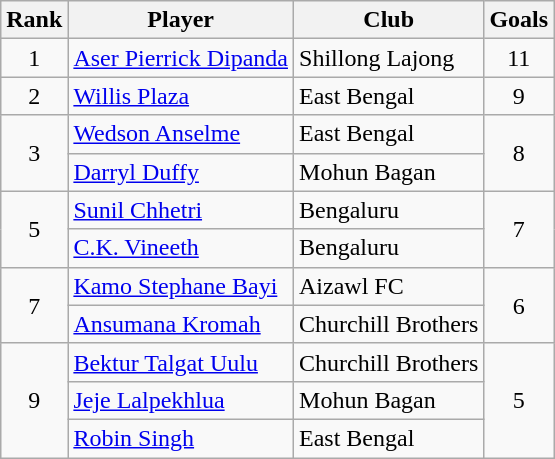<table class="wikitable" style="text-align:center">
<tr>
<th>Rank</th>
<th>Player</th>
<th>Club</th>
<th>Goals</th>
</tr>
<tr>
<td rowspan="1">1</td>
<td align="left"> <a href='#'>Aser Pierrick Dipanda</a></td>
<td align="left">Shillong Lajong</td>
<td rowspan="1">11</td>
</tr>
<tr>
<td rowspan="1">2</td>
<td align="left"> <a href='#'>Willis Plaza</a></td>
<td align="left">East Bengal</td>
<td rowspan="1">9</td>
</tr>
<tr>
<td rowspan="2">3</td>
<td align="left"> <a href='#'>Wedson Anselme</a></td>
<td align="left">East Bengal</td>
<td rowspan="2">8</td>
</tr>
<tr>
<td align="left"> <a href='#'>Darryl Duffy</a></td>
<td align="left">Mohun Bagan</td>
</tr>
<tr>
<td rowspan="2">5</td>
<td align="left"> <a href='#'>Sunil Chhetri</a></td>
<td align="left">Bengaluru</td>
<td rowspan="2">7</td>
</tr>
<tr>
<td align="left"> <a href='#'>C.K. Vineeth</a></td>
<td align="left">Bengaluru</td>
</tr>
<tr>
<td rowspan="2">7</td>
<td align="left"> <a href='#'>Kamo Stephane Bayi</a></td>
<td align="left">Aizawl FC</td>
<td rowspan="2">6</td>
</tr>
<tr>
<td align="left"> <a href='#'>Ansumana Kromah</a></td>
<td align="left">Churchill Brothers</td>
</tr>
<tr>
<td rowspan="3">9</td>
<td align="left"> <a href='#'>Bektur Talgat Uulu</a></td>
<td align="left">Churchill Brothers</td>
<td rowspan="3">5</td>
</tr>
<tr>
<td align="left"> <a href='#'>Jeje Lalpekhlua</a></td>
<td align="left">Mohun Bagan</td>
</tr>
<tr>
<td align="left"> <a href='#'>Robin Singh</a></td>
<td align="left">East Bengal</td>
</tr>
</table>
